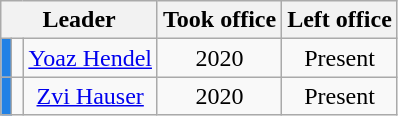<table class="wikitable" style="text-align: center;">
<tr>
<th colspan="3">Leader</th>
<th>Took office</th>
<th>Left office</th>
</tr>
<tr>
<td style="background: #2181E5; color: white"></td>
<td></td>
<td><a href='#'>Yoaz Hendel</a></td>
<td>2020</td>
<td>Present</td>
</tr>
<tr>
<td style="background: #2181E5; color: white"></td>
<td></td>
<td><a href='#'>Zvi Hauser</a></td>
<td>2020</td>
<td>Present</td>
</tr>
</table>
